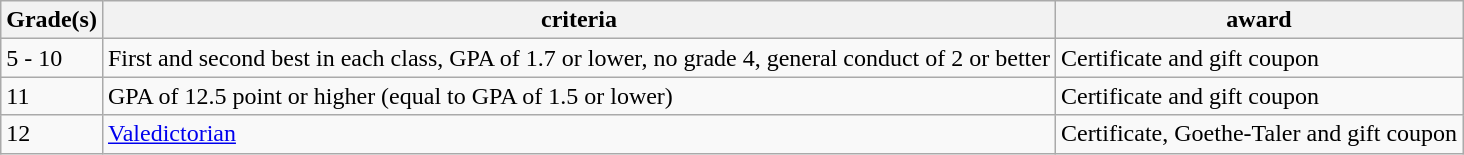<table class="wikitable sortable">
<tr>
<th>Grade(s)</th>
<th class="unsortable">criteria</th>
<th class="unsortable">award</th>
</tr>
<tr>
<td>5 - 10</td>
<td>First and second best in each class, GPA of 1.7 or lower, no grade 4, general conduct of 2 or better</td>
<td>Certificate and gift coupon</td>
</tr>
<tr>
<td>11</td>
<td>GPA of 12.5 point or higher (equal to GPA of 1.5 or lower)</td>
<td>Certificate and gift coupon</td>
</tr>
<tr>
<td>12</td>
<td><a href='#'>Valedictorian</a></td>
<td>Certificate, Goethe-Taler and gift coupon</td>
</tr>
</table>
